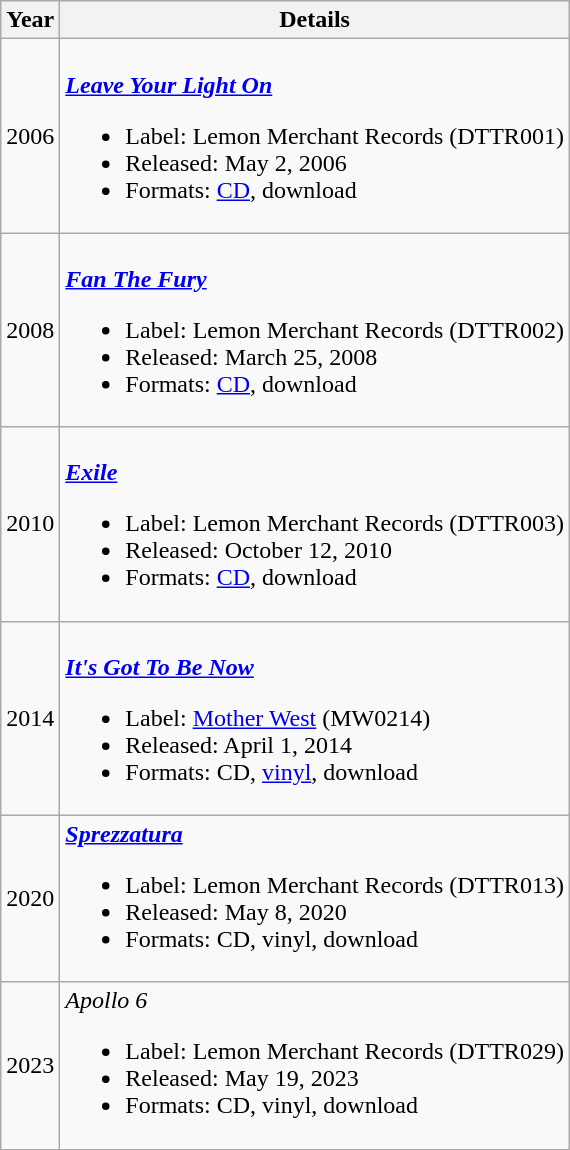<table class="wikitable sortable">
<tr>
<th>Year</th>
<th>Details</th>
</tr>
<tr>
<td>2006</td>
<td><br><strong><em><a href='#'>Leave Your Light On</a></em></strong><ul><li>Label: Lemon Merchant Records (DTTR001)</li><li>Released: May 2, 2006</li><li>Formats: <a href='#'>CD</a>, download</li></ul></td>
</tr>
<tr>
<td>2008</td>
<td><br><strong><em><a href='#'>Fan The Fury</a></em></strong><ul><li>Label: Lemon Merchant Records (DTTR002)</li><li>Released: March 25, 2008</li><li>Formats: <a href='#'>CD</a>, download</li></ul></td>
</tr>
<tr>
<td>2010</td>
<td><br><strong><em><a href='#'>Exile</a></em></strong><ul><li>Label: Lemon Merchant Records (DTTR003)</li><li>Released: October 12, 2010</li><li>Formats: <a href='#'>CD</a>, download</li></ul></td>
</tr>
<tr>
<td>2014</td>
<td><br><strong><em><a href='#'>It's Got To Be Now</a></em></strong><ul><li>Label: <a href='#'>Mother West</a> (MW0214)</li><li>Released: April 1, 2014</li><li>Formats: CD, <a href='#'>vinyl</a>, download</li></ul></td>
</tr>
<tr>
<td>2020</td>
<td><strong><em><a href='#'>Sprezzatura</a></em></strong><br><ul><li>Label: Lemon Merchant Records (DTTR013)</li><li>Released: May 8, 2020</li><li>Formats: CD, vinyl, download</li></ul></td>
</tr>
<tr>
<td>2023</td>
<td><em>Apollo 6</em><br><ul><li>Label: Lemon Merchant Records (DTTR029)</li><li>Released: May 19, 2023</li><li>Formats: CD, vinyl, download</li></ul></td>
</tr>
<tr>
</tr>
</table>
